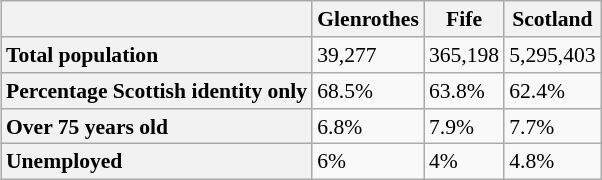<table class="wikitable" id="toc" style="float: right; margin-left: 1em; font-size: 90%;" cellspacing="5">
<tr>
<th></th>
<th>Glenrothes</th>
<th>Fife</th>
<th>Scotland</th>
</tr>
<tr>
<th style="text-align:left;">Total population</th>
<td>39,277</td>
<td>365,198</td>
<td>5,295,403</td>
</tr>
<tr>
<th style="text-align:left;">Percentage Scottish identity only</th>
<td>68.5%</td>
<td>63.8%</td>
<td>62.4%</td>
</tr>
<tr>
<th style="text-align:left;">Over 75 years old</th>
<td>6.8%</td>
<td>7.9%</td>
<td>7.7%</td>
</tr>
<tr>
<th style="text-align:left;">Unemployed</th>
<td>6%</td>
<td>4%</td>
<td>4.8%</td>
</tr>
</table>
